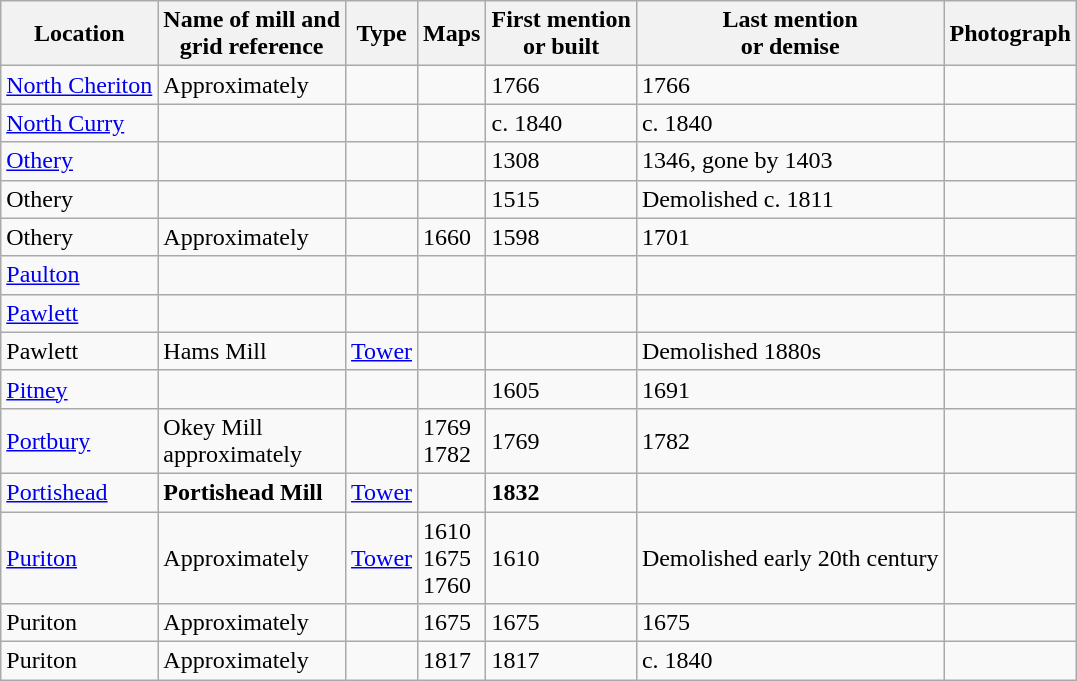<table class="wikitable">
<tr>
<th>Location</th>
<th>Name of mill and<br>grid reference</th>
<th>Type</th>
<th>Maps</th>
<th>First mention<br>or built</th>
<th>Last mention<br> or demise</th>
<th>Photograph</th>
</tr>
<tr>
<td><a href='#'>North Cheriton</a></td>
<td>Approximately<br></td>
<td></td>
<td></td>
<td>1766</td>
<td>1766</td>
<td></td>
</tr>
<tr>
<td><a href='#'>North Curry</a></td>
<td Approximately></td>
<td></td>
<td></td>
<td>c. 1840</td>
<td>c. 1840</td>
<td></td>
</tr>
<tr>
<td><a href='#'>Othery</a></td>
<td></td>
<td></td>
<td></td>
<td>1308</td>
<td>1346, gone by 1403</td>
<td></td>
</tr>
<tr>
<td>Othery</td>
<td></td>
<td></td>
<td></td>
<td>1515</td>
<td>Demolished c. 1811</td>
<td></td>
</tr>
<tr>
<td>Othery</td>
<td>Approximately<br></td>
<td></td>
<td>1660</td>
<td>1598</td>
<td>1701</td>
<td></td>
</tr>
<tr>
<td><a href='#'>Paulton</a></td>
<td></td>
<td></td>
<td></td>
<td></td>
<td></td>
<td></td>
</tr>
<tr>
<td><a href='#'>Pawlett</a></td>
<td></td>
<td></td>
<td></td>
<td></td>
<td></td>
<td></td>
</tr>
<tr>
<td>Pawlett</td>
<td>Hams Mill<br></td>
<td><a href='#'>Tower</a></td>
<td></td>
<td></td>
<td>Demolished 1880s</td>
<td></td>
</tr>
<tr>
<td><a href='#'>Pitney</a></td>
<td></td>
<td></td>
<td></td>
<td>1605</td>
<td>1691</td>
<td></td>
</tr>
<tr>
<td><a href='#'>Portbury</a></td>
<td>Okey Mill<br>approximately<br></td>
<td></td>
<td>1769<br>1782</td>
<td>1769</td>
<td>1782</td>
<td></td>
</tr>
<tr>
<td><a href='#'>Portishead</a></td>
<td><strong>Portishead Mill</strong><br></td>
<td><a href='#'>Tower</a></td>
<td></td>
<td><strong>1832</strong></td>
<td></td>
<td></td>
</tr>
<tr>
<td><a href='#'>Puriton</a></td>
<td>Approximately<br></td>
<td><a href='#'>Tower</a></td>
<td>1610<br>1675<br>1760</td>
<td>1610</td>
<td>Demolished early 20th century</td>
<td></td>
</tr>
<tr>
<td>Puriton</td>
<td>Approximately<br></td>
<td></td>
<td>1675</td>
<td>1675</td>
<td>1675</td>
<td></td>
</tr>
<tr>
<td>Puriton</td>
<td>Approximately<br></td>
<td></td>
<td>1817</td>
<td>1817</td>
<td>c. 1840</td>
<td></td>
</tr>
</table>
